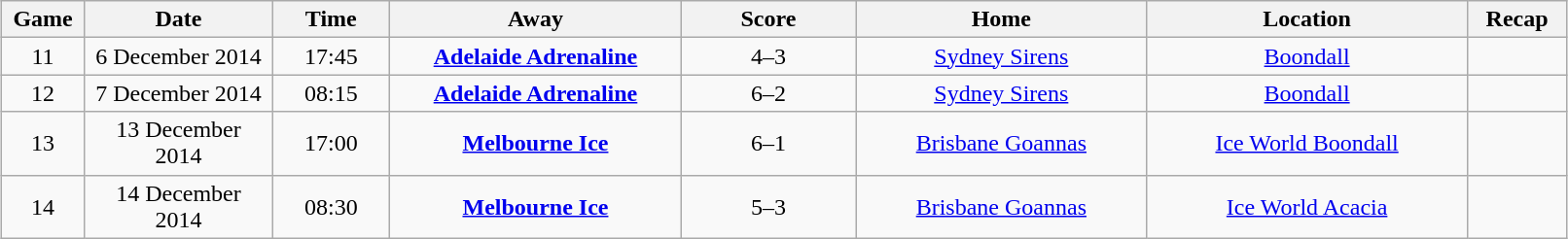<table class="wikitable" width="85%" style="margin: 1em auto 1em auto">
<tr>
<th width="1%">Game</th>
<th width="6%">Date</th>
<th width="4%">Time</th>
<th width="10%">Away</th>
<th width="6%">Score</th>
<th width="10%">Home</th>
<th width="11%">Location</th>
<th width="2%">Recap</th>
</tr>
<tr align="center">
<td>11</td>
<td>6 December 2014</td>
<td>17:45</td>
<td><strong><a href='#'>Adelaide Adrenaline</a></strong></td>
<td>4–3</td>
<td><a href='#'>Sydney Sirens</a></td>
<td><a href='#'>Boondall</a></td>
<td></td>
</tr>
<tr align="center">
<td>12</td>
<td>7 December 2014</td>
<td>08:15</td>
<td><strong><a href='#'>Adelaide Adrenaline</a></strong></td>
<td>6–2</td>
<td><a href='#'>Sydney Sirens</a></td>
<td><a href='#'>Boondall</a></td>
<td></td>
</tr>
<tr align="center">
<td>13</td>
<td>13 December 2014</td>
<td>17:00</td>
<td><strong><a href='#'>Melbourne Ice</a></strong></td>
<td>6–1</td>
<td><a href='#'>Brisbane Goannas</a></td>
<td><a href='#'>Ice World Boondall</a></td>
<td></td>
</tr>
<tr align="center">
<td>14</td>
<td>14 December 2014</td>
<td>08:30</td>
<td><strong><a href='#'>Melbourne Ice</a></strong></td>
<td>5–3</td>
<td><a href='#'>Brisbane Goannas</a></td>
<td><a href='#'>Ice World Acacia</a></td>
<td></td>
</tr>
</table>
